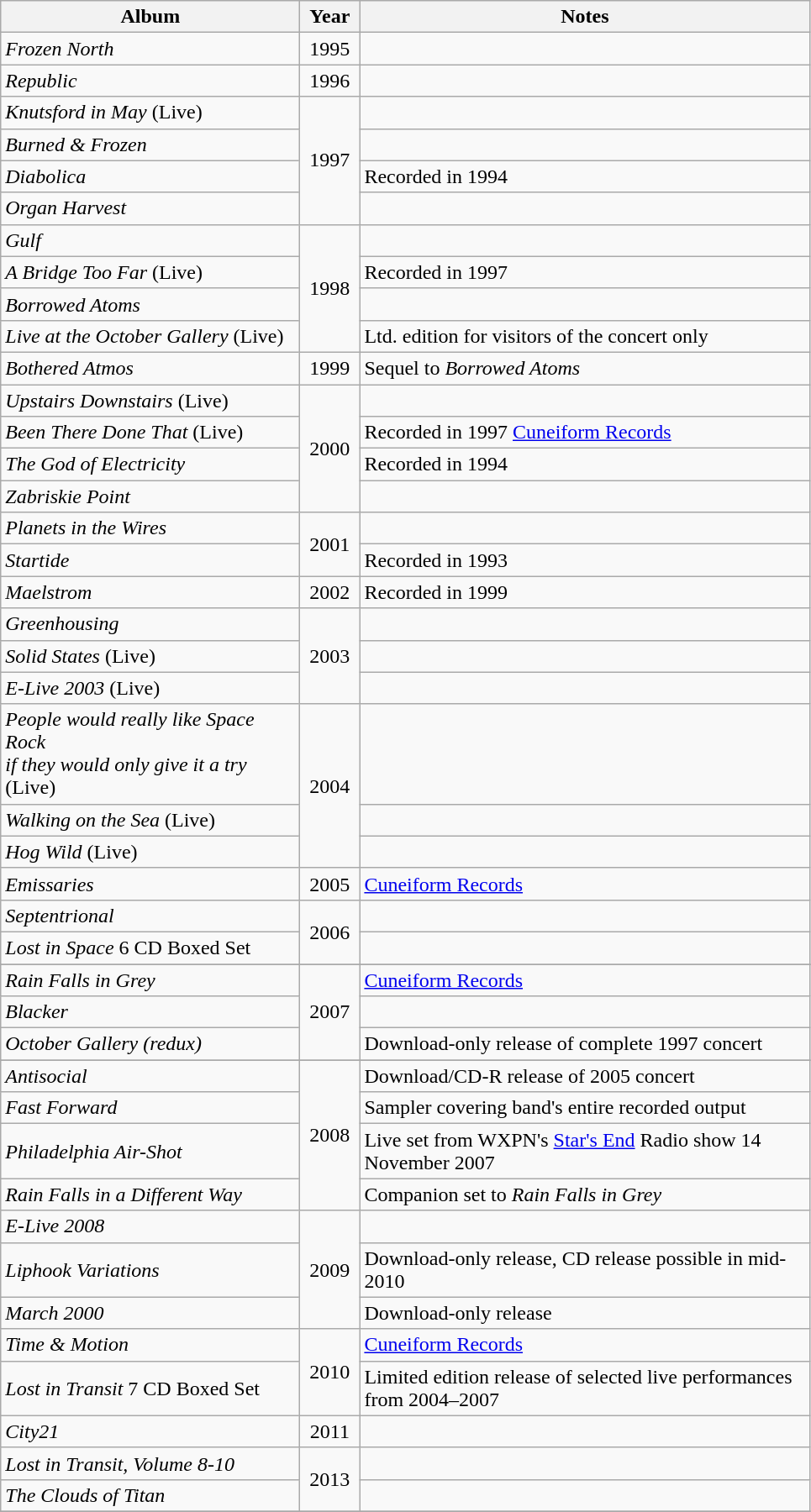<table class="wikitable" valign="center" |>
<tr>
<th width="230">Album</th>
<th width="40">Year</th>
<th width="350">Notes</th>
</tr>
<tr>
<td><em>Frozen North</em></td>
<td align="center">1995</td>
<td></td>
</tr>
<tr>
<td><em>Republic</em></td>
<td align="center">1996</td>
<td></td>
</tr>
<tr>
<td><em>Knutsford in May</em> (Live)</td>
<td align="center" rowspan="4">1997</td>
<td></td>
</tr>
<tr>
<td><em>Burned & Frozen</em></td>
<td></td>
</tr>
<tr>
<td><em>Diabolica</em></td>
<td>Recorded in 1994</td>
</tr>
<tr>
<td><em>Organ Harvest</em></td>
<td></td>
</tr>
<tr>
<td><em>Gulf</em></td>
<td align="center" rowspan="4">1998</td>
<td></td>
</tr>
<tr>
<td><em>A Bridge Too Far</em> (Live)</td>
<td>Recorded in 1997</td>
</tr>
<tr>
<td><em>Borrowed Atoms</em></td>
<td></td>
</tr>
<tr>
<td><em>Live at the October Gallery</em> (Live)</td>
<td>Ltd. edition for visitors of the concert only</td>
</tr>
<tr>
<td><em>Bothered Atmos</em></td>
<td align="center">1999</td>
<td>Sequel to <em>Borrowed Atoms</em></td>
</tr>
<tr>
<td><em>Upstairs Downstairs</em> (Live)</td>
<td align="center" rowspan="4">2000</td>
<td></td>
</tr>
<tr>
<td><em>Been There Done That</em> (Live)</td>
<td>Recorded in 1997 <a href='#'>Cuneiform Records</a></td>
</tr>
<tr>
<td><em>The God of Electricity</em></td>
<td>Recorded in 1994</td>
</tr>
<tr>
<td><em>Zabriskie Point</em></td>
<td></td>
</tr>
<tr>
<td><em>Planets in the Wires</em></td>
<td align="center" rowspan="2">2001</td>
<td></td>
</tr>
<tr>
<td><em>Startide</em></td>
<td>Recorded in 1993</td>
</tr>
<tr>
<td><em>Maelstrom</em></td>
<td align="center">2002</td>
<td>Recorded in 1999</td>
</tr>
<tr>
<td><em>Greenhousing</em></td>
<td align="center" rowspan="3">2003</td>
<td></td>
</tr>
<tr>
<td><em>Solid States</em> (Live)</td>
<td></td>
</tr>
<tr>
<td><em>E-Live 2003</em> (Live)</td>
<td></td>
</tr>
<tr>
<td><em>People would really like Space Rock<br>if they would only give it a try</em> (Live)</td>
<td align="center" rowspan="3">2004</td>
<td></td>
</tr>
<tr>
<td><em>Walking on the Sea</em> (Live)</td>
<td></td>
</tr>
<tr>
<td><em>Hog Wild</em> (Live)</td>
<td></td>
</tr>
<tr>
<td><em>Emissaries</em></td>
<td align="center">2005</td>
<td><a href='#'>Cuneiform Records</a></td>
</tr>
<tr>
<td><em>Septentrional</em></td>
<td align="center" rowspan="2">2006</td>
<td></td>
</tr>
<tr>
<td><em>Lost in Space</em> 6 CD Boxed Set</td>
<td></td>
</tr>
<tr>
</tr>
<tr>
<td><em>Rain Falls in Grey</em></td>
<td align="center" rowspan="3">2007</td>
<td><a href='#'>Cuneiform Records</a></td>
</tr>
<tr>
<td><em>Blacker</em></td>
<td></td>
</tr>
<tr>
<td><em>October Gallery (redux)</em></td>
<td>Download-only release of complete 1997 concert</td>
</tr>
<tr>
</tr>
<tr>
<td><em>Antisocial</em></td>
<td align="center" rowspan="4">2008</td>
<td>Download/CD-R release of 2005 concert</td>
</tr>
<tr>
<td><em>Fast Forward</em></td>
<td>Sampler covering band's entire recorded output</td>
</tr>
<tr>
<td><em>Philadelphia Air-Shot</em></td>
<td>Live set from WXPN's <a href='#'>Star's End</a> Radio show 14 November 2007</td>
</tr>
<tr>
<td><em>Rain Falls in a Different Way</em></td>
<td>Companion set to <em>Rain Falls in Grey</em></td>
</tr>
<tr>
<td><em>E-Live 2008</em></td>
<td align="center" rowspan="3">2009</td>
<td></td>
</tr>
<tr>
<td><em>Liphook Variations</em></td>
<td>Download-only release, CD release possible in mid-2010</td>
</tr>
<tr>
<td><em>March 2000</em></td>
<td>Download-only release</td>
</tr>
<tr>
<td><em>Time & Motion</em></td>
<td align="center" rowspan="2">2010</td>
<td><a href='#'>Cuneiform Records</a></td>
</tr>
<tr>
<td><em>Lost in Transit</em> 7 CD Boxed Set</td>
<td>Limited edition release of selected live performances from 2004–2007</td>
</tr>
<tr>
<td><em>City21</em></td>
<td align="center">2011</td>
<td></td>
</tr>
<tr>
<td><em>Lost in Transit, Volume 8-10</em></td>
<td align="center" rowspan="2">2013</td>
<td></td>
</tr>
<tr>
<td><em>The Clouds of Titan</em></td>
<td></td>
</tr>
<tr>
</tr>
</table>
